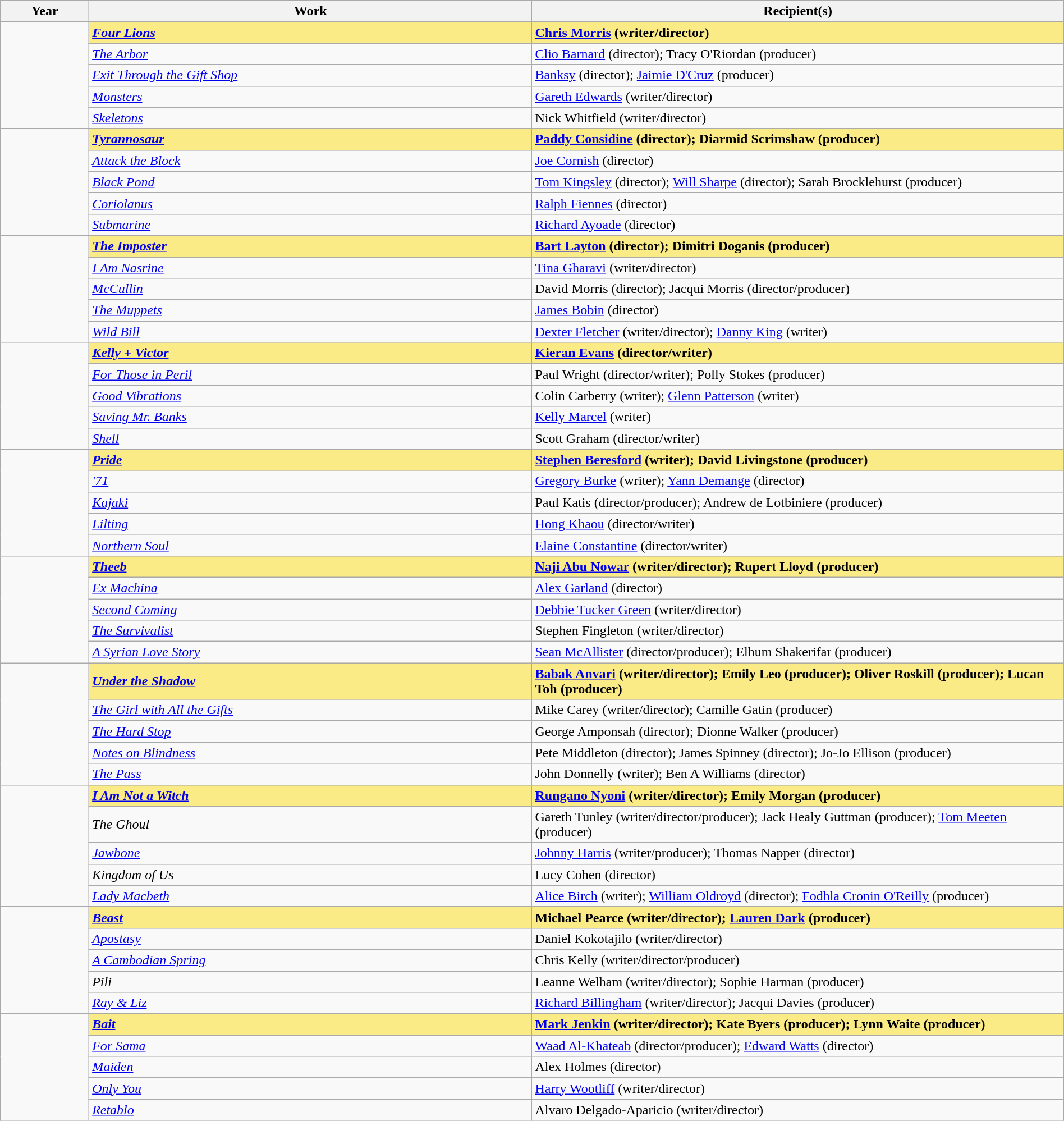<table class="wikitable" style="width:100%;" cellpadding="5">
<tr>
<th style="width:5%;">Year</th>
<th style="width:25%;">Work</th>
<th style="width:30%;">Recipient(s)</th>
</tr>
<tr>
<td rowspan="5"></td>
<td style="background:#FAEB86"><strong><em><a href='#'>Four Lions</a></em></strong></td>
<td style="background:#FAEB86"><strong><a href='#'>Chris Morris</a> (writer/director)</strong></td>
</tr>
<tr>
<td><em><a href='#'>The Arbor</a></em></td>
<td><a href='#'>Clio Barnard</a> (director); Tracy O'Riordan (producer)</td>
</tr>
<tr>
<td><em><a href='#'>Exit Through the Gift Shop</a></em></td>
<td><a href='#'>Banksy</a> (director); <a href='#'>Jaimie D'Cruz</a> (producer)</td>
</tr>
<tr>
<td><em><a href='#'>Monsters</a></em></td>
<td><a href='#'>Gareth Edwards</a> (writer/director)</td>
</tr>
<tr>
<td><em><a href='#'>Skeletons</a></em></td>
<td>Nick Whitfield (writer/director)</td>
</tr>
<tr>
<td rowspan="5"></td>
<td style="background:#FAEB86"><strong><em><a href='#'>Tyrannosaur</a></em></strong></td>
<td style="background:#FAEB86"><strong><a href='#'>Paddy Considine</a> (director); Diarmid Scrimshaw (producer)</strong></td>
</tr>
<tr>
<td><em><a href='#'>Attack the Block</a></em></td>
<td><a href='#'>Joe Cornish</a> (director)</td>
</tr>
<tr>
<td><em><a href='#'>Black Pond</a></em></td>
<td><a href='#'>Tom Kingsley</a> (director); <a href='#'>Will Sharpe</a> (director); Sarah Brocklehurst (producer)</td>
</tr>
<tr>
<td><em><a href='#'>Coriolanus</a></em></td>
<td><a href='#'>Ralph Fiennes</a> (director)</td>
</tr>
<tr>
<td><em><a href='#'>Submarine</a></em></td>
<td><a href='#'>Richard Ayoade</a> (director)</td>
</tr>
<tr>
<td rowspan="5"></td>
<td style="background:#FAEB86"><strong><em><a href='#'>The Imposter</a></em></strong></td>
<td style="background:#FAEB86"><strong><a href='#'>Bart Layton</a> (director); Dimitri Doganis (producer)</strong></td>
</tr>
<tr>
<td><em><a href='#'>I Am Nasrine</a></em></td>
<td><a href='#'>Tina Gharavi</a> (writer/director)</td>
</tr>
<tr>
<td><em><a href='#'>McCullin</a></em></td>
<td>David Morris (director); Jacqui Morris (director/producer)</td>
</tr>
<tr>
<td><em><a href='#'>The Muppets</a></em></td>
<td><a href='#'>James Bobin</a> (director)</td>
</tr>
<tr>
<td><em><a href='#'>Wild Bill</a></em></td>
<td><a href='#'>Dexter Fletcher</a> (writer/director); <a href='#'>Danny King</a> (writer)</td>
</tr>
<tr>
<td rowspan="5"></td>
<td style="background:#FAEB86"><strong><em><a href='#'>Kelly + Victor</a></em></strong></td>
<td style="background:#FAEB86"><strong><a href='#'>Kieran Evans</a> (director/writer)</strong></td>
</tr>
<tr>
<td><em><a href='#'>For Those in Peril</a></em></td>
<td>Paul Wright (director/writer); Polly Stokes (producer)</td>
</tr>
<tr>
<td><em><a href='#'>Good Vibrations</a></em></td>
<td>Colin Carberry (writer); <a href='#'>Glenn Patterson</a> (writer)</td>
</tr>
<tr>
<td><em><a href='#'>Saving Mr. Banks</a></em></td>
<td><a href='#'>Kelly Marcel</a> (writer)</td>
</tr>
<tr>
<td><em><a href='#'>Shell</a></em></td>
<td>Scott Graham (director/writer)</td>
</tr>
<tr>
<td rowspan="5"></td>
<td style="background:#FAEB86"><strong><em><a href='#'>Pride</a></em></strong></td>
<td style="background:#FAEB86"><strong><a href='#'>Stephen Beresford</a> (writer); David Livingstone (producer)</strong></td>
</tr>
<tr>
<td><em><a href='#'>'71</a></em></td>
<td><a href='#'>Gregory Burke</a> (writer); <a href='#'>Yann Demange</a> (director)</td>
</tr>
<tr>
<td><em><a href='#'>Kajaki</a></em></td>
<td>Paul Katis (director/producer); Andrew de Lotbiniere (producer)</td>
</tr>
<tr>
<td><em><a href='#'>Lilting</a></em></td>
<td><a href='#'>Hong Khaou</a> (director/writer)</td>
</tr>
<tr>
<td><em><a href='#'>Northern Soul</a></em></td>
<td><a href='#'>Elaine Constantine</a> (director/writer)</td>
</tr>
<tr>
<td rowspan="5"></td>
<td style="background:#FAEB86"><strong><em><a href='#'>Theeb</a></em></strong></td>
<td style="background:#FAEB86"><strong><a href='#'>Naji Abu Nowar</a> (writer/director); Rupert Lloyd (producer)</strong></td>
</tr>
<tr>
<td><em><a href='#'>Ex Machina</a></em></td>
<td><a href='#'>Alex Garland</a> (director)</td>
</tr>
<tr>
<td><em><a href='#'>Second Coming</a></em></td>
<td><a href='#'>Debbie Tucker Green</a> (writer/director)</td>
</tr>
<tr>
<td><em><a href='#'>The Survivalist</a></em></td>
<td>Stephen Fingleton (writer/director)</td>
</tr>
<tr>
<td><em><a href='#'>A Syrian Love Story</a></em></td>
<td><a href='#'>Sean McAllister</a> (director/producer); Elhum Shakerifar (producer)</td>
</tr>
<tr>
<td rowspan="5"></td>
<td style="background:#FAEB86"><strong><em><a href='#'>Under the Shadow</a></em></strong></td>
<td style="background:#FAEB86"><strong><a href='#'>Babak Anvari</a> (writer/director); Emily Leo (producer); Oliver Roskill (producer); Lucan Toh (producer)</strong></td>
</tr>
<tr>
<td><em><a href='#'>The Girl with All the Gifts</a></em></td>
<td>Mike Carey (writer/director); Camille Gatin (producer)</td>
</tr>
<tr>
<td><em><a href='#'>The Hard Stop</a></em></td>
<td>George Amponsah (director); Dionne Walker (producer)</td>
</tr>
<tr>
<td><em><a href='#'>Notes on Blindness</a></em></td>
<td>Pete Middleton (director); James Spinney (director); Jo-Jo Ellison (producer)</td>
</tr>
<tr>
<td><em><a href='#'>The Pass</a></em></td>
<td>John Donnelly (writer); Ben A Williams (director)</td>
</tr>
<tr>
<td rowspan="5"></td>
<td style="background:#FAEB86"><strong><em><a href='#'>I Am Not a Witch</a></em></strong></td>
<td style="background:#FAEB86"><strong><a href='#'>Rungano Nyoni</a> (writer/director); Emily Morgan (producer)</strong></td>
</tr>
<tr>
<td><em>The Ghoul</em></td>
<td>Gareth Tunley (writer/director/producer); Jack Healy Guttman (producer); <a href='#'>Tom Meeten</a> (producer)</td>
</tr>
<tr>
<td><em><a href='#'>Jawbone</a></em></td>
<td><a href='#'>Johnny Harris</a> (writer/producer); Thomas Napper (director)</td>
</tr>
<tr>
<td><em>Kingdom of Us</em></td>
<td>Lucy Cohen (director)</td>
</tr>
<tr>
<td><em><a href='#'>Lady Macbeth</a></em></td>
<td><a href='#'>Alice Birch</a> (writer); <a href='#'>William Oldroyd</a> (director); <a href='#'>Fodhla Cronin O'Reilly</a> (producer)</td>
</tr>
<tr>
<td rowspan="5"></td>
<td style="background:#FAEB86"><strong><em><a href='#'>Beast</a></em></strong></td>
<td style="background:#FAEB86"><strong>Michael Pearce (writer/director); <a href='#'>Lauren Dark</a> (producer)</strong></td>
</tr>
<tr>
<td><em><a href='#'>Apostasy</a></em></td>
<td>Daniel Kokotajilo (writer/director)</td>
</tr>
<tr>
<td><em><a href='#'>A Cambodian Spring</a></em></td>
<td>Chris Kelly (writer/director/producer)</td>
</tr>
<tr>
<td><em>Pili</em></td>
<td>Leanne Welham (writer/director); Sophie Harman (producer)</td>
</tr>
<tr>
<td><em><a href='#'>Ray & Liz</a></em></td>
<td><a href='#'>Richard Billingham</a> (writer/director); Jacqui Davies (producer)</td>
</tr>
<tr>
<td rowspan="5"></td>
<td style="background:#FAEB86"><strong><em><a href='#'>Bait</a></em></strong></td>
<td style="background:#FAEB86"><strong><a href='#'>Mark Jenkin</a> (writer/director); Kate Byers (producer); Lynn Waite (producer)</strong></td>
</tr>
<tr>
<td><em><a href='#'>For Sama</a></em></td>
<td><a href='#'>Waad Al-Khateab</a> (director/producer); <a href='#'>Edward Watts</a> (director)</td>
</tr>
<tr>
<td><em><a href='#'>Maiden</a></em></td>
<td>Alex Holmes (director)</td>
</tr>
<tr>
<td><em><a href='#'>Only You</a></em></td>
<td><a href='#'>Harry Wootliff</a> (writer/director)</td>
</tr>
<tr>
<td><em><a href='#'>Retablo</a></em></td>
<td>Alvaro Delgado-Aparicio (writer/director)</td>
</tr>
</table>
